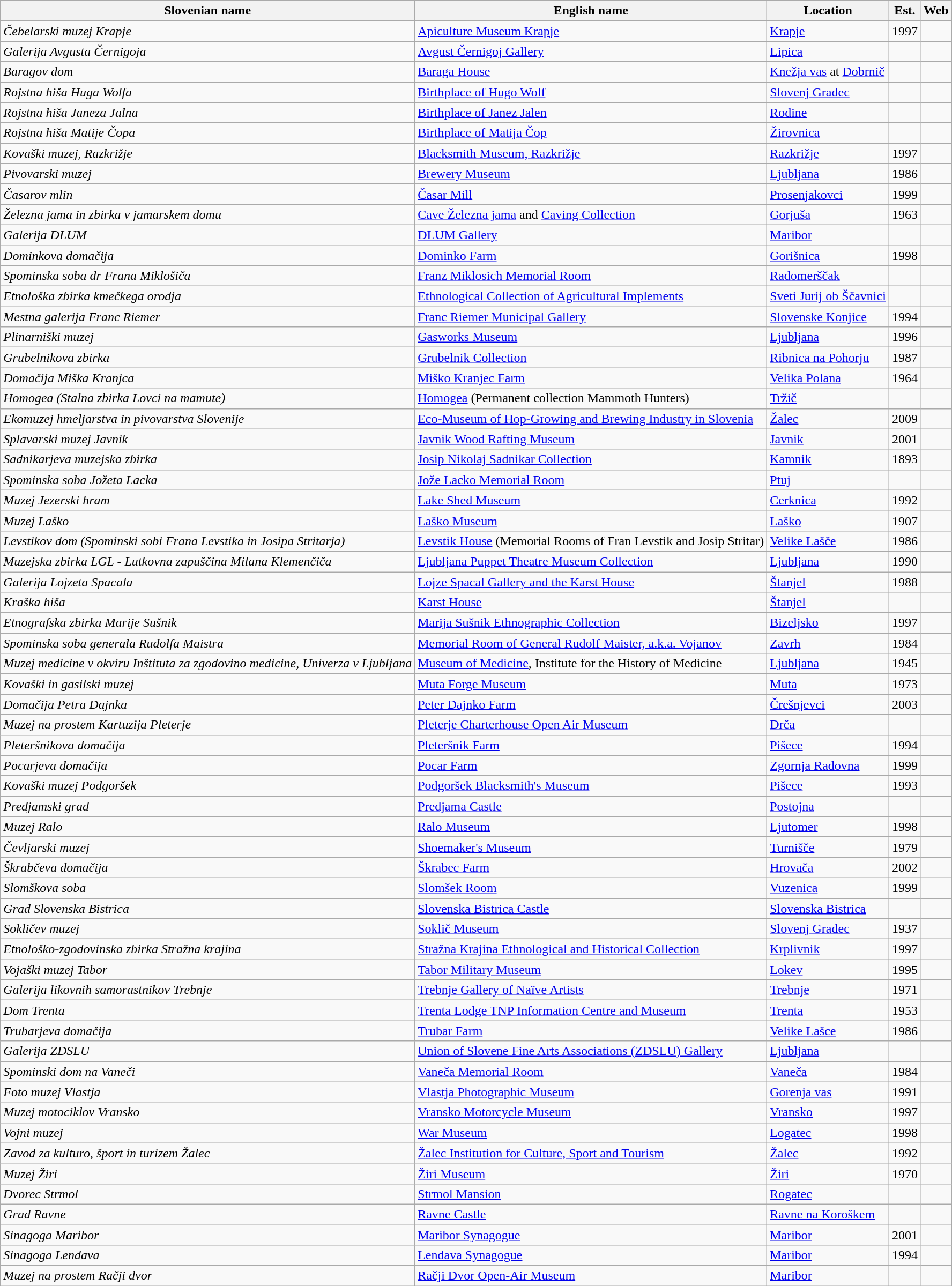<table class="wikitable sortable">
<tr>
<th>Slovenian name</th>
<th>English name</th>
<th>Location</th>
<th>Est.</th>
<th>Web</th>
</tr>
<tr>
<td><em>Čebelarski muzej Krapje</em></td>
<td><a href='#'>Apiculture Museum Krapje</a></td>
<td><a href='#'>Krapje</a></td>
<td>1997</td>
<td></td>
</tr>
<tr>
<td><em>Galerija Avgusta Černigoja</em></td>
<td><a href='#'>Avgust Černigoj Gallery</a></td>
<td><a href='#'>Lipica</a></td>
<td></td>
<td></td>
</tr>
<tr>
<td><em>Baragov dom</em></td>
<td><a href='#'>Baraga House</a></td>
<td><a href='#'>Knežja vas</a> at <a href='#'>Dobrnič</a></td>
<td></td>
<td></td>
</tr>
<tr>
<td><em>Rojstna hiša Huga Wolfa</em></td>
<td><a href='#'>Birthplace of Hugo Wolf</a></td>
<td><a href='#'>Slovenj Gradec</a></td>
<td></td>
<td></td>
</tr>
<tr>
<td><em>Rojstna hiša Janeza Jalna</em></td>
<td><a href='#'>Birthplace of Janez Jalen</a></td>
<td><a href='#'>Rodine</a></td>
<td></td>
<td></td>
</tr>
<tr>
<td><em>Rojstna hiša Matije Čopa</em></td>
<td><a href='#'>Birthplace of Matija Čop</a></td>
<td><a href='#'>Žirovnica</a></td>
<td></td>
<td></td>
</tr>
<tr>
<td><em>Kovaški muzej, Razkrižje</em></td>
<td><a href='#'>Blacksmith Museum, Razkrižje</a></td>
<td><a href='#'>Razkrižje</a></td>
<td>1997</td>
<td></td>
</tr>
<tr>
<td><em>Pivovarski muzej</em></td>
<td><a href='#'>Brewery Museum</a></td>
<td><a href='#'>Ljubljana</a></td>
<td>1986</td>
<td></td>
</tr>
<tr>
<td><em>Časarov mlin</em></td>
<td><a href='#'>Časar Mill</a></td>
<td><a href='#'>Prosenjakovci</a></td>
<td>1999</td>
<td></td>
</tr>
<tr>
<td><em>Železna jama in zbirka v jamarskem domu</em></td>
<td><a href='#'>Cave Železna jama</a> and <a href='#'>Caving Collection</a></td>
<td><a href='#'>Gorjuša</a></td>
<td>1963</td>
<td></td>
</tr>
<tr>
<td><em>Galerija DLUM</em></td>
<td><a href='#'>DLUM Gallery</a></td>
<td><a href='#'>Maribor</a></td>
<td></td>
<td></td>
</tr>
<tr>
<td><em>Dominkova domačija</em></td>
<td><a href='#'>Dominko Farm</a></td>
<td><a href='#'>Gorišnica</a></td>
<td>1998</td>
<td></td>
</tr>
<tr>
<td><em>Spominska soba dr Frana Miklošiča</em></td>
<td><a href='#'>Franz Miklosich Memorial Room</a></td>
<td><a href='#'>Radomerščak</a></td>
<td></td>
<td></td>
</tr>
<tr>
<td><em>Etnološka zbirka kmečkega orodja</em></td>
<td><a href='#'>Ethnological Collection of Agricultural Implements</a></td>
<td><a href='#'>Sveti Jurij ob Ščavnici</a></td>
<td></td>
<td></td>
</tr>
<tr>
<td><em>Mestna galerija Franc Riemer</em></td>
<td><a href='#'>Franc Riemer Municipal Gallery</a></td>
<td><a href='#'>Slovenske Konjice</a></td>
<td>1994</td>
<td></td>
</tr>
<tr>
<td><em>Plinarniški muzej</em></td>
<td><a href='#'>Gasworks Museum</a></td>
<td><a href='#'>Ljubljana</a></td>
<td>1996</td>
<td></td>
</tr>
<tr>
<td><em>Grubelnikova zbirka</em></td>
<td><a href='#'>Grubelnik Collection</a></td>
<td><a href='#'>Ribnica na Pohorju</a></td>
<td>1987</td>
<td></td>
</tr>
<tr>
<td><em>Domačija Miška Kranjca</em></td>
<td><a href='#'>Miško Kranjec Farm</a></td>
<td><a href='#'>Velika Polana</a></td>
<td>1964</td>
<td></td>
</tr>
<tr>
<td><em>Homogea (Stalna zbirka Lovci na mamute)</em></td>
<td><a href='#'>Homogea</a> (Permanent collection Mammoth Hunters)</td>
<td><a href='#'>Tržič</a></td>
<td></td>
</tr>
<tr>
<td><em>Ekomuzej hmeljarstva in pivovarstva Slovenije</em></td>
<td><a href='#'>Eco-Museum of Hop-Growing and Brewing Industry in Slovenia</a></td>
<td><a href='#'>Žalec</a></td>
<td>2009</td>
<td></td>
</tr>
<tr>
<td><em>Splavarski muzej Javnik</em></td>
<td><a href='#'>Javnik Wood Rafting Museum</a></td>
<td><a href='#'>Javnik</a></td>
<td>2001</td>
<td></td>
</tr>
<tr>
<td><em>Sadnikarjeva muzejska zbirka</em></td>
<td><a href='#'>Josip Nikolaj Sadnikar Collection</a></td>
<td><a href='#'>Kamnik</a></td>
<td>1893</td>
<td></td>
</tr>
<tr>
<td><em>Spominska soba Jožeta Lacka</em></td>
<td><a href='#'>Jože Lacko Memorial Room</a></td>
<td><a href='#'>Ptuj</a></td>
<td></td>
<td></td>
</tr>
<tr>
<td><em>Muzej Jezerski hram</em></td>
<td><a href='#'>Lake Shed Museum</a></td>
<td><a href='#'>Cerknica</a></td>
<td>1992</td>
<td></td>
</tr>
<tr>
<td><em>Muzej Laško</em></td>
<td><a href='#'>Laško Museum</a></td>
<td><a href='#'>Laško</a></td>
<td>1907</td>
<td></td>
</tr>
<tr>
<td><em>Levstikov dom (Spominski sobi Frana Levstika in Josipa Stritarja)</em></td>
<td><a href='#'>Levstik House</a> (Memorial Rooms of Fran Levstik and Josip Stritar)</td>
<td><a href='#'>Velike Lašče</a></td>
<td>1986</td>
<td> </td>
</tr>
<tr>
<td><em>Muzejska zbirka LGL - Lutkovna zapuščina Milana Klemenčiča</em></td>
<td><a href='#'>Ljubljana Puppet Theatre Museum Collection</a></td>
<td><a href='#'>Ljubljana</a></td>
<td>1990</td>
<td></td>
</tr>
<tr>
<td><em>Galerija Lojzeta Spacala</em></td>
<td><a href='#'>Lojze Spacal Gallery and the Karst House</a></td>
<td><a href='#'>Štanjel</a></td>
<td>1988</td>
<td></td>
</tr>
<tr>
<td><em>Kraška hiša</em></td>
<td><a href='#'>Karst House</a></td>
<td><a href='#'>Štanjel</a></td>
<td></td>
<td></td>
</tr>
<tr>
<td><em>Etnografska zbirka Marije Sušnik</em></td>
<td><a href='#'>Marija Sušnik Ethnographic Collection</a></td>
<td><a href='#'>Bizeljsko</a></td>
<td>1997</td>
<td></td>
</tr>
<tr>
<td><em>Spominska soba generala Rudolfa Maistra</em></td>
<td><a href='#'>Memorial Room of General Rudolf Maister, a.k.a. Vojanov</a></td>
<td><a href='#'>Zavrh</a></td>
<td>1984</td>
<td></td>
</tr>
<tr>
<td><em>Muzej medicine v okviru Inštituta za zgodovino medicine, Univerza v Ljubljana</em></td>
<td><a href='#'>Museum of Medicine</a>, Institute for the History of Medicine</td>
<td><a href='#'>Ljubljana</a></td>
<td>1945</td>
<td></td>
</tr>
<tr>
<td><em>Kovaški in gasilski muzej</em></td>
<td><a href='#'>Muta Forge Museum</a></td>
<td><a href='#'>Muta</a></td>
<td>1973</td>
<td></td>
</tr>
<tr>
<td><em>Domačija Petra Dajnka</em></td>
<td><a href='#'>Peter Dajnko Farm</a></td>
<td><a href='#'>Črešnjevci</a></td>
<td>2003</td>
<td></td>
</tr>
<tr>
<td><em>Muzej na prostem Kartuzija Pleterje</em></td>
<td><a href='#'>Pleterje Charterhouse Open Air Museum</a></td>
<td><a href='#'>Drča</a></td>
<td></td>
<td></td>
</tr>
<tr>
<td><em>Pleteršnikova domačija</em></td>
<td><a href='#'>Pleteršnik Farm</a></td>
<td><a href='#'>Pišece</a></td>
<td>1994</td>
<td></td>
</tr>
<tr>
<td><em>Pocarjeva domačija</em></td>
<td><a href='#'>Pocar Farm</a></td>
<td><a href='#'>Zgornja Radovna</a></td>
<td>1999</td>
<td></td>
</tr>
<tr>
<td><em>Kovaški muzej Podgoršek</em></td>
<td><a href='#'>Podgoršek Blacksmith's Museum</a></td>
<td><a href='#'>Pišece</a></td>
<td>1993</td>
<td></td>
</tr>
<tr>
<td><em>Predjamski grad</em></td>
<td><a href='#'>Predjama Castle</a></td>
<td><a href='#'>Postojna</a></td>
<td></td>
<td></td>
</tr>
<tr>
<td><em>Muzej Ralo</em></td>
<td><a href='#'>Ralo Museum</a></td>
<td><a href='#'>Ljutomer</a></td>
<td>1998</td>
<td></td>
</tr>
<tr>
<td><em>Čevljarski muzej</em></td>
<td><a href='#'>Shoemaker's Museum</a></td>
<td><a href='#'>Turnišče</a></td>
<td>1979</td>
<td> </td>
</tr>
<tr>
<td><em>Škrabčeva domačija</em></td>
<td><a href='#'>Škrabec Farm</a></td>
<td><a href='#'>Hrovača</a></td>
<td>2002</td>
<td></td>
</tr>
<tr>
<td><em>Slomškova soba</em></td>
<td><a href='#'>Slomšek Room</a></td>
<td><a href='#'>Vuzenica</a></td>
<td>1999</td>
<td></td>
</tr>
<tr>
<td><em>Grad Slovenska Bistrica</em></td>
<td><a href='#'>Slovenska Bistrica Castle</a></td>
<td><a href='#'>Slovenska Bistrica</a></td>
<td></td>
<td></td>
</tr>
<tr>
<td><em>Sokličev muzej</em></td>
<td><a href='#'>Soklič Museum</a></td>
<td><a href='#'>Slovenj Gradec</a></td>
<td>1937</td>
<td></td>
</tr>
<tr>
<td><em>Etnološko-zgodovinska zbirka Stražna krajina</em></td>
<td><a href='#'>Stražna Krajina Ethnological and Historical Collection</a></td>
<td><a href='#'>Krplivnik</a></td>
<td>1997</td>
<td></td>
</tr>
<tr>
<td><em>Vojaški muzej Tabor</em></td>
<td><a href='#'>Tabor Military Museum</a></td>
<td><a href='#'>Lokev</a></td>
<td>1995</td>
<td></td>
</tr>
<tr>
<td><em>Galerija likovnih samorastnikov Trebnje</em></td>
<td><a href='#'>Trebnje Gallery of Naïve Artists</a></td>
<td><a href='#'>Trebnje</a></td>
<td>1971</td>
<td></td>
</tr>
<tr>
<td><em>Dom Trenta</em></td>
<td><a href='#'>Trenta Lodge TNP Information Centre and Museum</a></td>
<td><a href='#'>Trenta</a></td>
<td>1953</td>
<td></td>
</tr>
<tr>
<td><em>Trubarjeva domačija</em></td>
<td><a href='#'>Trubar Farm</a></td>
<td><a href='#'>Velike Lašce</a></td>
<td>1986</td>
<td> </td>
</tr>
<tr>
<td><em>Galerija ZDSLU</em></td>
<td><a href='#'>Union of Slovene Fine Arts Associations (ZDSLU) Gallery</a></td>
<td><a href='#'>Ljubljana</a></td>
<td></td>
<td></td>
</tr>
<tr>
<td><em>Spominski dom na Vaneči</em></td>
<td><a href='#'>Vaneča Memorial Room</a></td>
<td><a href='#'>Vaneča</a></td>
<td>1984</td>
<td></td>
</tr>
<tr>
<td><em>Foto muzej Vlastja</em></td>
<td><a href='#'>Vlastja Photographic Museum</a></td>
<td><a href='#'>Gorenja vas</a></td>
<td>1991</td>
<td></td>
</tr>
<tr>
<td><em>Muzej motociklov Vransko</em></td>
<td><a href='#'>Vransko Motorcycle Museum</a></td>
<td><a href='#'>Vransko</a></td>
<td>1997</td>
<td></td>
</tr>
<tr>
<td><em>Vojni muzej</em></td>
<td><a href='#'>War Museum</a></td>
<td><a href='#'>Logatec</a></td>
<td>1998</td>
<td></td>
</tr>
<tr>
<td><em>Zavod za kulturo, šport in turizem Žalec</em></td>
<td><a href='#'>Žalec Institution for Culture, Sport and Tourism</a></td>
<td><a href='#'>Žalec</a></td>
<td>1992</td>
<td></td>
</tr>
<tr>
<td><em>Muzej Žiri</em></td>
<td><a href='#'>Žiri Museum</a></td>
<td><a href='#'>Žiri</a></td>
<td>1970</td>
<td></td>
</tr>
<tr>
<td><em>Dvorec Strmol</em></td>
<td><a href='#'>Strmol Mansion</a></td>
<td><a href='#'>Rogatec</a></td>
<td></td>
<td></td>
</tr>
<tr>
<td><em>Grad Ravne</em></td>
<td><a href='#'>Ravne Castle</a></td>
<td><a href='#'>Ravne na Koroškem</a></td>
<td></td>
<td></td>
</tr>
<tr>
<td><em>Sinagoga Maribor</em></td>
<td><a href='#'>Maribor Synagogue</a></td>
<td><a href='#'>Maribor</a></td>
<td>2001</td>
<td> </td>
</tr>
<tr>
<td><em>Sinagoga Lendava</em></td>
<td><a href='#'>Lendava Synagogue</a></td>
<td><a href='#'>Maribor</a></td>
<td>1994</td>
<td></td>
</tr>
<tr>
<td><em>Muzej na prostem Račji dvor</em></td>
<td><a href='#'>Račji Dvor Open-Air Museum</a></td>
<td><a href='#'>Maribor</a></td>
<td></td>
<td></td>
</tr>
</table>
